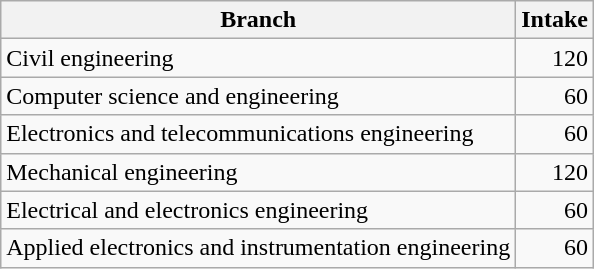<table class="wikitable">
<tr>
<th>Branch</th>
<th>Intake</th>
</tr>
<tr>
<td>Civil engineering</td>
<td align=right>120</td>
</tr>
<tr>
<td>Computer science and engineering</td>
<td align=right>60</td>
</tr>
<tr>
<td>Electronics and telecommunications engineering</td>
<td align=right>60</td>
</tr>
<tr>
<td>Mechanical engineering</td>
<td align=right>120</td>
</tr>
<tr>
<td>Electrical and electronics engineering</td>
<td align=right>60</td>
</tr>
<tr>
<td>Applied electronics and instrumentation engineering</td>
<td align=right>60</td>
</tr>
</table>
